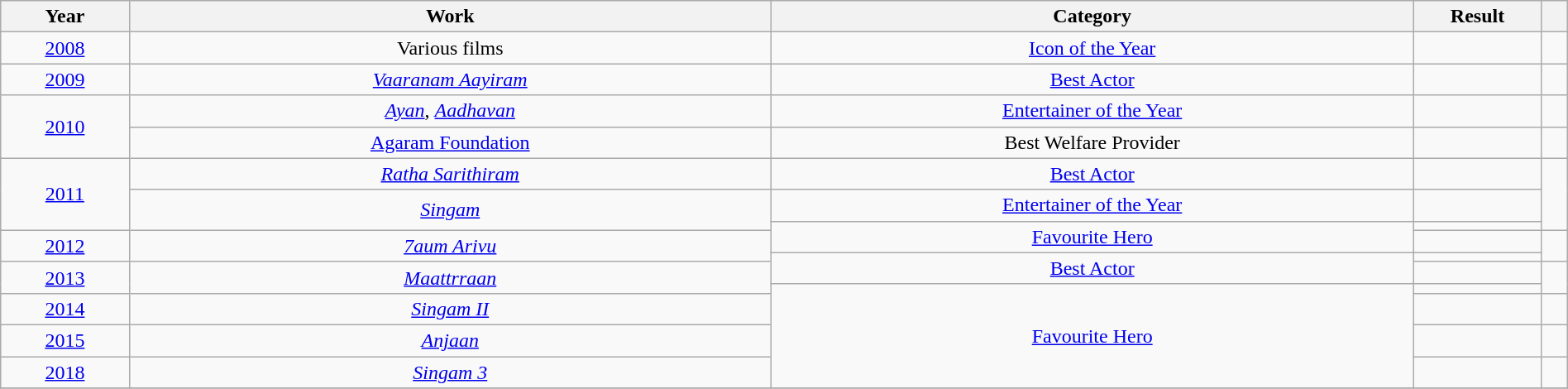<table class="wikitable sortable" style="width:100%;">
<tr>
<th style="width:5%;">Year</th>
<th style="width:25%;">Work</th>
<th style="width:25%;">Category</th>
<th style="width:5%;">Result</th>
<th style="width:1%;" class="unsortable"></th>
</tr>
<tr>
<td style="text-align:center;"><a href='#'>2008</a></td>
<td style="text-align:center;">Various films</td>
<td style="text-align:center;"><a href='#'>Icon of the Year</a></td>
<td></td>
<td></td>
</tr>
<tr>
<td style="text-align:center;"><a href='#'>2009</a></td>
<td style="text-align:center;"><em><a href='#'>Vaaranam Aayiram</a></em></td>
<td style="text-align:center;"><a href='#'>Best Actor</a></td>
<td></td>
<td></td>
</tr>
<tr>
<td style="text-align:center;" rowspan="2"><a href='#'>2010</a></td>
<td style="text-align:center;"><em><a href='#'>Ayan</a></em>, <em><a href='#'>Aadhavan</a></em></td>
<td style="text-align:center;"><a href='#'>Entertainer of the Year</a></td>
<td></td>
<td></td>
</tr>
<tr>
<td style="text-align:center;"><a href='#'>Agaram Foundation</a></td>
<td style="text-align:center;">Best Welfare Provider</td>
<td></td>
<td></td>
</tr>
<tr>
<td style="text-align:center;" rowspan="3"><a href='#'>2011</a></td>
<td style="text-align:center;"><em><a href='#'>Ratha Sarithiram</a></em></td>
<td style="text-align:center;"><a href='#'>Best Actor</a></td>
<td></td>
<td rowspan="3"></td>
</tr>
<tr>
<td style="text-align:center;" rowspan="2"><em><a href='#'>Singam</a></em></td>
<td style="text-align:center;"><a href='#'>Entertainer of the Year</a></td>
<td></td>
</tr>
<tr>
<td style="text-align:center;" rowspan="2"><a href='#'>Favourite Hero</a></td>
<td></td>
</tr>
<tr>
<td style="text-align:center;" rowspan="2"><a href='#'>2012</a></td>
<td style="text-align:center;" rowspan="2"><em><a href='#'>7aum Arivu</a></em></td>
<td></td>
<td rowspan="2"></td>
</tr>
<tr>
<td style="text-align:center;" rowspan="2"><a href='#'>Best Actor</a></td>
<td></td>
</tr>
<tr>
<td style="text-align:center;" rowspan="2"><a href='#'>2013</a></td>
<td style="text-align:center;" rowspan="2"><em><a href='#'>Maattrraan</a></em></td>
<td></td>
<td rowspan="2"></td>
</tr>
<tr>
<td style="text-align:center;" rowspan="4"><a href='#'>Favourite Hero</a></td>
<td></td>
</tr>
<tr>
<td style="text-align:center;"><a href='#'>2014</a></td>
<td style="text-align:center;"><em><a href='#'>Singam II</a></em></td>
<td></td>
<td></td>
</tr>
<tr>
<td style="text-align:center;"><a href='#'>2015</a></td>
<td style="text-align:center;"><em><a href='#'>Anjaan</a></em></td>
<td></td>
<td></td>
</tr>
<tr>
<td style="text-align:center;"><a href='#'>2018</a></td>
<td style="text-align:center;"><em><a href='#'>Singam 3</a></em></td>
<td></td>
<td></td>
</tr>
<tr>
</tr>
</table>
